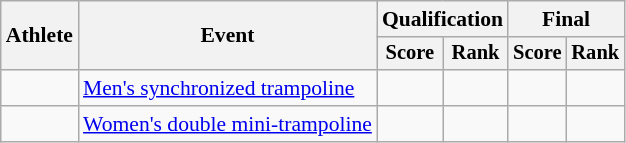<table class=wikitable style=font-size:90%;text-align:center>
<tr>
<th rowspan=2>Athlete</th>
<th rowspan=2>Event</th>
<th colspan=2>Qualification</th>
<th colspan=2>Final</th>
</tr>
<tr style=font-size:95%>
<th>Score</th>
<th>Rank</th>
<th>Score</th>
<th>Rank</th>
</tr>
<tr>
<td align=left></td>
<td align=left><a href='#'>Men's synchronized trampoline</a></td>
<td></td>
<td></td>
<td></td>
<td></td>
</tr>
<tr>
<td align=left></td>
<td align=left><a href='#'>Women's double mini-trampoline</a></td>
<td></td>
<td></td>
<td></td>
<td></td>
</tr>
</table>
